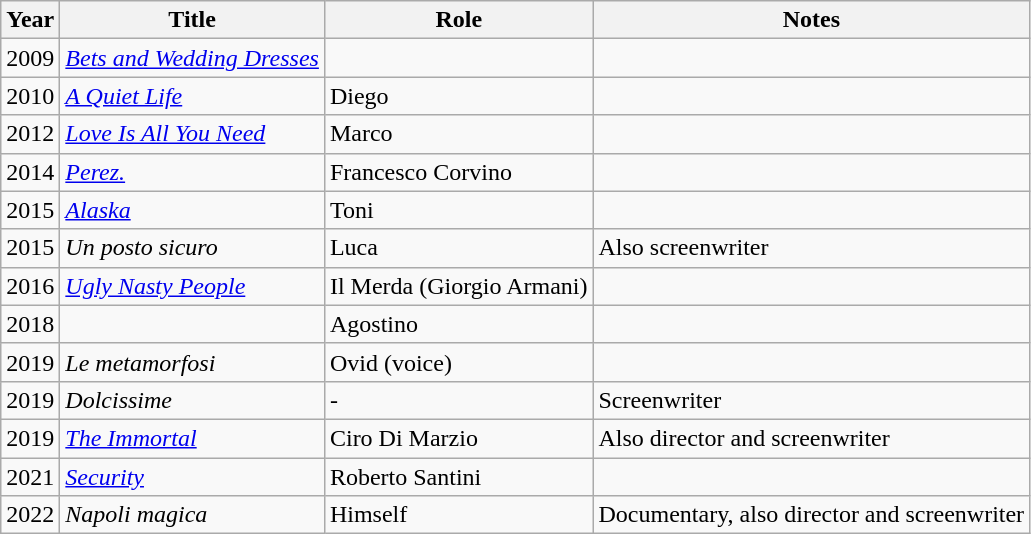<table class=wikitable sortable>
<tr>
<th>Year</th>
<th>Title</th>
<th>Role</th>
<th class=unsortable>Notes</th>
</tr>
<tr>
<td>2009</td>
<td><em><a href='#'>Bets and Wedding Dresses</a></em></td>
<td></td>
<td></td>
</tr>
<tr>
<td>2010</td>
<td><em><a href='#'>A Quiet Life</a></em></td>
<td>Diego</td>
<td></td>
</tr>
<tr>
<td>2012</td>
<td><em><a href='#'>Love Is All You Need</a></em></td>
<td>Marco</td>
<td></td>
</tr>
<tr>
<td>2014</td>
<td><em><a href='#'>Perez.</a></em></td>
<td>Francesco Corvino</td>
<td></td>
</tr>
<tr>
<td>2015</td>
<td><em><a href='#'>Alaska</a></em></td>
<td>Toni</td>
<td></td>
</tr>
<tr>
<td>2015</td>
<td><em>Un posto sicuro</em></td>
<td>Luca</td>
<td>Also screenwriter</td>
</tr>
<tr>
<td>2016</td>
<td><em><a href='#'>Ugly Nasty People</a></em></td>
<td>Il Merda (Giorgio Armani)</td>
<td></td>
</tr>
<tr>
<td>2018</td>
<td><em></em></td>
<td>Agostino</td>
<td></td>
</tr>
<tr>
<td>2019</td>
<td><em>Le metamorfosi</em></td>
<td>Ovid (voice)</td>
<td></td>
</tr>
<tr>
<td>2019</td>
<td><em>Dolcissime</em></td>
<td>-</td>
<td>Screenwriter</td>
</tr>
<tr>
<td>2019</td>
<td><em><a href='#'>The Immortal</a></em></td>
<td>Ciro Di Marzio</td>
<td>Also director and screenwriter</td>
</tr>
<tr>
<td>2021</td>
<td><em><a href='#'>Security</a></em></td>
<td>Roberto Santini</td>
<td></td>
</tr>
<tr>
<td>2022</td>
<td><em>Napoli magica</em></td>
<td>Himself</td>
<td>Documentary, also director and screenwriter</td>
</tr>
</table>
